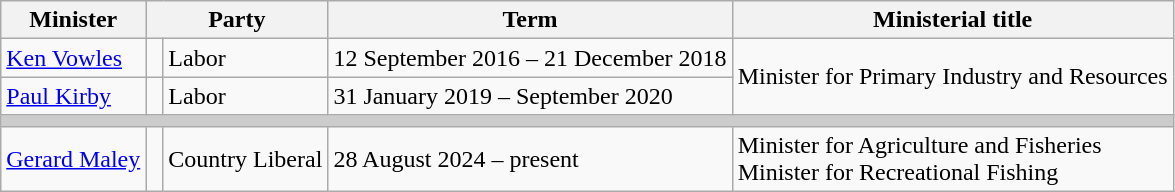<table class="sortable wikitable">
<tr>
<th>Minister</th>
<th colspan=2>Party</th>
<th>Term </th>
<th>Ministerial title</th>
</tr>
<tr>
<td><a href='#'>Ken Vowles</a></td>
<td> </td>
<td>Labor</td>
<td>12 September 2016 – 21 December 2018</td>
<td rowspan=2>Minister for Primary Industry and Resources</td>
</tr>
<tr>
<td><a href='#'>Paul Kirby</a></td>
<td> </td>
<td>Labor</td>
<td>31 January 2019 – September 2020</td>
</tr>
<tr>
<th colspan="8" style="background: #cccccc;"></th>
</tr>
<tr>
<td><a href='#'>Gerard Maley</a></td>
<td> </td>
<td>Country Liberal</td>
<td>28 August 2024 – present</td>
<td>Minister for Agriculture and Fisheries<br>Minister for Recreational Fishing</td>
</tr>
</table>
